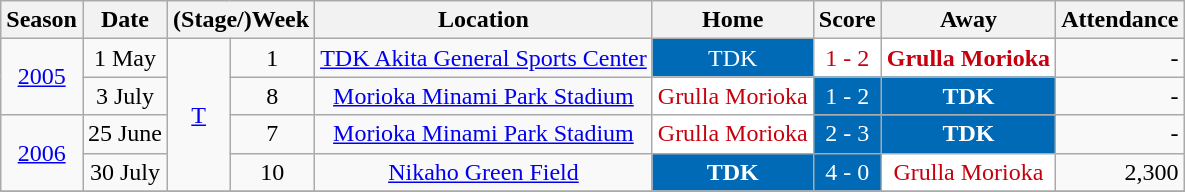<table class="wikitable" style="border-collapse:collapse; text-align:center; font-size:100%;">
<tr>
<th>Season</th>
<th>Date</th>
<th colspan="2">(Stage/)Week</th>
<th>Location</th>
<th>Home</th>
<th>Score</th>
<th>Away</th>
<th>Attendance</th>
</tr>
<tr>
<td rowspan="2"><a href='#'>2005</a></td>
<td>1 May</td>
<td rowspan="4"><a href='#'>T</a></td>
<td>1</td>
<td><a href='#'>TDK Akita General Sports Center</a></td>
<td style="color:white; background:#006AB6;">TDK</td>
<td style="color:#C7000E; background:#FFF;">1 - 2</td>
<td style="color:#C7000E; background:#FFF;"><strong>Grulla Morioka</strong></td>
<td align=right>-</td>
</tr>
<tr>
<td>3 July</td>
<td>8</td>
<td><a href='#'>Morioka Minami Park Stadium</a></td>
<td style="color:#C7000E; background:#FFF;">Grulla Morioka</td>
<td style="color:white; background:#006AB6;">1 - 2</td>
<td style="color:white; background:#006AB6;"><strong>TDK</strong></td>
<td align=right>-</td>
</tr>
<tr>
<td rowspan="2"><a href='#'>2006</a></td>
<td>25 June</td>
<td>7</td>
<td><a href='#'>Morioka Minami Park Stadium</a></td>
<td style="color:#C7000E; background:#FFF;">Grulla Morioka</td>
<td style="color:white; background:#006AB6;">2 - 3</td>
<td style="color:white; background:#006AB6;"><strong>TDK</strong></td>
<td align=right>-</td>
</tr>
<tr>
<td>30 July</td>
<td>10</td>
<td><a href='#'>Nikaho Green Field</a></td>
<td style="color:white; background:#006AB6;"><strong>TDK</strong></td>
<td style="color:white; background:#006AB6;">4 - 0</td>
<td style="color:#C7000E; background:#FFF;">Grulla Morioka</td>
<td align=right>2,300</td>
</tr>
<tr>
</tr>
</table>
